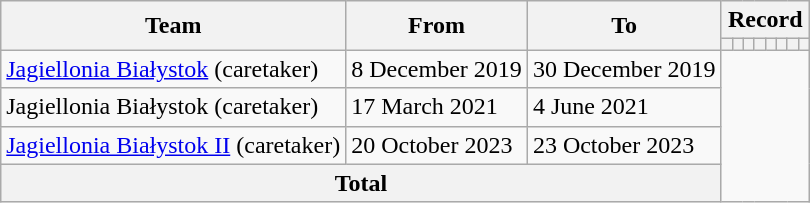<table class="wikitable" style="text-align: center;">
<tr>
<th rowspan="2">Team</th>
<th rowspan="2">From</th>
<th rowspan="2">To</th>
<th colspan="8">Record</th>
</tr>
<tr>
<th></th>
<th></th>
<th></th>
<th></th>
<th></th>
<th></th>
<th></th>
<th></th>
</tr>
<tr>
<td align=left><a href='#'>Jagiellonia Białystok</a> (caretaker)</td>
<td align=left>8 December 2019</td>
<td align=left>30 December 2019<br></td>
</tr>
<tr>
<td align=left>Jagiellonia Białystok (caretaker)</td>
<td align=left>17 March 2021</td>
<td align=left>4 June 2021<br></td>
</tr>
<tr>
<td align=left><a href='#'>Jagiellonia Białystok II</a> (caretaker)</td>
<td align=left>20 October 2023</td>
<td align=left>23 October 2023<br></td>
</tr>
<tr>
<th colspan="3">Total<br></th>
</tr>
</table>
